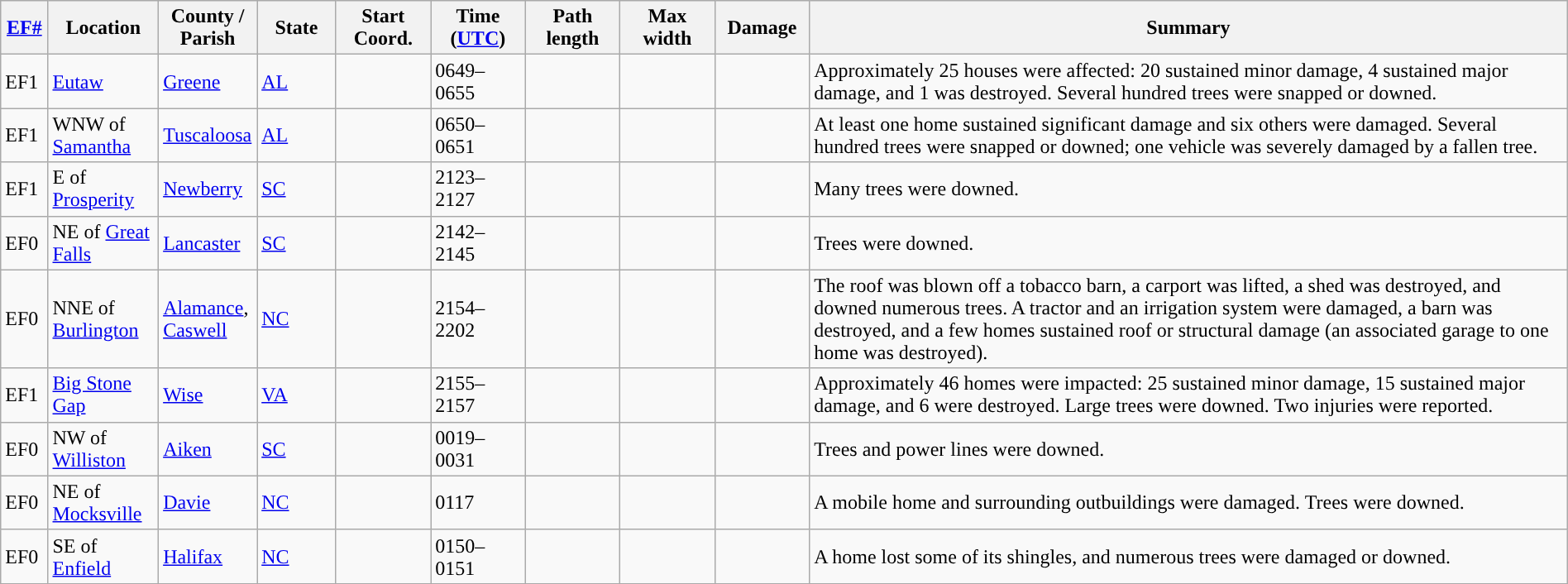<table class="wikitable sortable" style="width:100%;">
<tr>
<th scope="col" width="3%" align="center"><a href='#'>EF#</a></th>
<th scope="col" width="7%" align="center" class="unsortable">Location</th>
<th scope="col" width="6%" align="center" class="unsortable">County / Parish</th>
<th scope="col" width="5%" align="center">State</th>
<th scope="col" width="6%" align="center">Start Coord.</th>
<th scope="col" width="6%" align="center">Time (<a href='#'>UTC</a>)</th>
<th scope="col" width="6%" align="center">Path length</th>
<th scope="col" width="6%" align="center">Max width</th>
<th scope="col" width="6%" align="center">Damage</th>
<th scope="col" width="48%" class="unsortable" align="center">Summary</th>
</tr>
<tr>
<td>EF1</td>
<td><a href='#'>Eutaw</a></td>
<td><a href='#'>Greene</a></td>
<td><a href='#'>AL</a></td>
<td></td>
<td>0649–0655</td>
<td></td>
<td></td>
<td></td>
<td>Approximately 25 houses were affected: 20 sustained minor damage, 4 sustained major damage, and 1 was destroyed. Several hundred trees were snapped or downed.</td>
</tr>
<tr>
<td>EF1</td>
<td>WNW of <a href='#'>Samantha</a></td>
<td><a href='#'>Tuscaloosa</a></td>
<td><a href='#'>AL</a></td>
<td></td>
<td>0650–0651</td>
<td></td>
<td></td>
<td></td>
<td>At least one home sustained significant damage and six others were damaged. Several hundred trees were snapped or downed; one vehicle was severely damaged by a fallen tree.</td>
</tr>
<tr>
<td>EF1</td>
<td>E of <a href='#'>Prosperity</a></td>
<td><a href='#'>Newberry</a></td>
<td><a href='#'>SC</a></td>
<td></td>
<td>2123–2127</td>
<td></td>
<td></td>
<td></td>
<td>Many trees were downed.</td>
</tr>
<tr>
<td>EF0</td>
<td>NE of <a href='#'>Great Falls</a></td>
<td><a href='#'>Lancaster</a></td>
<td><a href='#'>SC</a></td>
<td></td>
<td>2142–2145</td>
<td></td>
<td></td>
<td></td>
<td>Trees were downed.</td>
</tr>
<tr>
<td>EF0</td>
<td>NNE of <a href='#'>Burlington</a></td>
<td><a href='#'>Alamance</a>, <a href='#'>Caswell</a></td>
<td><a href='#'>NC</a></td>
<td></td>
<td>2154–2202</td>
<td></td>
<td></td>
<td></td>
<td>The roof was blown off a tobacco barn, a carport was lifted, a shed was destroyed, and downed numerous trees. A tractor and an irrigation system were damaged, a barn was destroyed, and a few homes sustained roof or structural damage (an associated garage to one home was destroyed).</td>
</tr>
<tr>
<td>EF1</td>
<td><a href='#'>Big Stone Gap</a></td>
<td><a href='#'>Wise</a></td>
<td><a href='#'>VA</a></td>
<td></td>
<td>2155–2157</td>
<td></td>
<td></td>
<td></td>
<td>Approximately 46 homes were impacted: 25 sustained minor damage, 15 sustained major damage, and 6 were destroyed. Large trees were downed. Two injuries were reported.</td>
</tr>
<tr>
<td>EF0</td>
<td>NW of <a href='#'>Williston</a></td>
<td><a href='#'>Aiken</a></td>
<td><a href='#'>SC</a></td>
<td></td>
<td>0019–0031</td>
<td></td>
<td></td>
<td></td>
<td>Trees and power lines were downed.</td>
</tr>
<tr>
<td>EF0</td>
<td>NE of <a href='#'>Mocksville</a></td>
<td><a href='#'>Davie</a></td>
<td><a href='#'>NC</a></td>
<td></td>
<td>0117</td>
<td></td>
<td></td>
<td></td>
<td>A mobile home and surrounding outbuildings were damaged. Trees were downed.</td>
</tr>
<tr>
<td>EF0</td>
<td>SE of <a href='#'>Enfield</a></td>
<td><a href='#'>Halifax</a></td>
<td><a href='#'>NC</a></td>
<td></td>
<td>0150–0151</td>
<td></td>
<td></td>
<td></td>
<td>A home lost some of its shingles, and numerous trees were damaged or downed.</td>
</tr>
<tr>
</tr>
</table>
